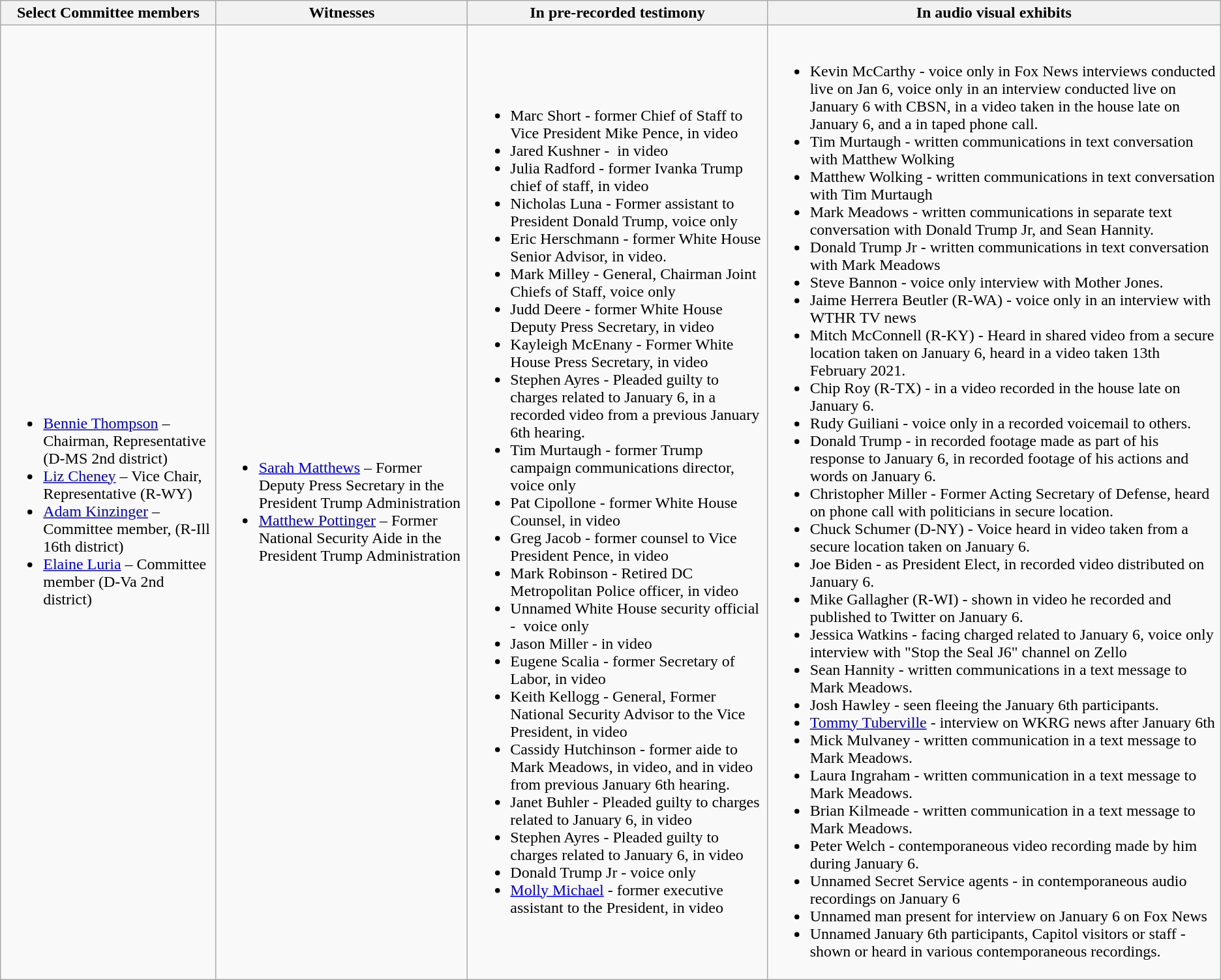<table class="vertical-align-top wikitable mw-collapsible mw-collapsed">
<tr>
<th>Select Committee members</th>
<th>Witnesses</th>
<th>In pre-recorded testimony</th>
<th>In audio visual exhibits</th>
</tr>
<tr>
<td><br><ul><li><a href='#'>Bennie Thompson</a> – Chairman, Representative (D-MS 2nd district)</li><li><a href='#'>Liz Cheney</a> – Vice Chair, Representative (R-WY)</li><li><a href='#'>Adam Kinzinger</a> – Committee member, (R-Ill 16th district)</li><li><a href='#'>Elaine Luria</a> – Committee member (D-Va 2nd district)</li></ul></td>
<td><br><ul><li><a href='#'>Sarah Matthews</a> – Former Deputy Press Secretary in the President Trump Administration</li><li><a href='#'>Matthew Pottinger</a> – Former National Security Aide in the President Trump Administration</li></ul></td>
<td><br><ul><li>Marc Short - former Chief of Staff to Vice President Mike Pence, in video</li><li>Jared Kushner -  in video</li><li>Julia Radford - former Ivanka Trump chief of staff, in video</li><li>Nicholas Luna - Former assistant to President Donald Trump, voice only</li><li>Eric Herschmann - former White House Senior Advisor, in video.</li><li>Mark Milley - General, Chairman Joint Chiefs of Staff, voice only</li><li>Judd Deere - former White House Deputy Press Secretary, in video</li><li>Kayleigh McEnany - Former White House Press Secretary, in video</li><li>Stephen Ayres - Pleaded guilty to charges related to January 6, in a recorded video from a previous January 6th hearing.</li><li>Tim Murtaugh - former Trump campaign communications director, voice only</li><li>Pat Cipollone - former White House Counsel, in video</li><li>Greg Jacob - former counsel to Vice President Pence, in video</li><li>Mark Robinson - Retired DC Metropolitan Police officer, in video</li><li>Unnamed White House security official -  voice only</li><li>Jason Miller - in video</li><li>Eugene Scalia - former Secretary of Labor, in video</li><li>Keith Kellogg - General, Former National Security Advisor to the Vice President, in video</li><li>Cassidy Hutchinson - former aide to Mark Meadows, in video, and in video from previous January 6th hearing.</li><li>Janet Buhler - Pleaded guilty to charges related to January 6, in video</li><li>Stephen Ayres - Pleaded guilty to charges related to January 6, in video</li><li>Donald Trump Jr - voice only</li><li><a href='#'>Molly Michael</a> - former executive assistant to the President, in video</li></ul></td>
<td><br><ul><li>Kevin McCarthy - voice only in Fox News interviews conducted live on Jan 6, voice only in an interview conducted live on January 6 with CBSN, in a video taken in the house late on January 6, and a in taped phone call.  </li><li>Tim Murtaugh - written communications in text conversation with Matthew Wolking</li><li>Matthew Wolking - written communications in text conversation with Tim Murtaugh</li><li>Mark Meadows - written communications in separate text conversation with Donald Trump Jr, and Sean Hannity.</li><li>Donald Trump Jr - written communications in text conversation with Mark Meadows</li><li>Steve Bannon - voice only interview with Mother Jones.</li><li>Jaime Herrera Beutler (R-WA) - voice only in an interview with WTHR TV news</li><li>Mitch McConnell (R-KY) - Heard in shared video from a secure location taken on January 6, heard in a video taken 13th February 2021.</li><li>Chip Roy (R-TX) - in a video recorded in the house late on January 6.</li><li>Rudy Guiliani - voice only in a recorded voicemail to others.</li><li>Donald Trump - in recorded footage made as part of his response to January 6, in recorded footage of his actions and words on January 6.</li><li>Christopher Miller - Former Acting Secretary of Defense, heard on phone call with politicians in secure location.</li><li>Chuck Schumer (D-NY) - Voice heard in video taken from a secure location taken on January 6.</li><li>Joe Biden - as President Elect, in recorded video distributed on January 6.</li><li>Mike Gallagher (R-WI) - shown in video he recorded and published to Twitter on January 6.</li><li>Jessica Watkins - facing charged related to January 6, voice only interview with "Stop the Seal J6" channel on Zello</li><li>Sean Hannity - written communications in a text message to Mark Meadows.</li><li>Josh Hawley - seen fleeing the January 6th participants.</li><li><a href='#'>Tommy Tuberville</a> - interview on WKRG news after January 6th</li><li>Mick Mulvaney - written communication in a text message to Mark Meadows.</li><li>Laura Ingraham - written communication in a text message to Mark Meadows.</li><li>Brian Kilmeade - written communication in a text message to Mark Meadows.</li><li>Peter Welch - contemporaneous video recording made by him during January 6.</li><li>Unnamed Secret Service agents - in contemporaneous audio recordings on January 6</li><li>Unnamed man present for interview on January 6 on Fox News</li><li>Unnamed January 6th participants, Capitol visitors or staff - shown or heard in various contemporaneous recordings.</li></ul></td>
</tr>
</table>
